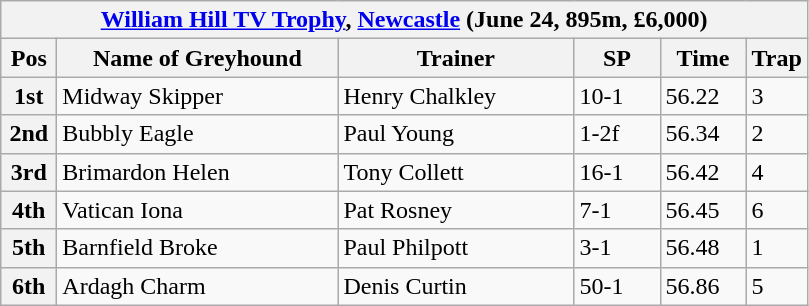<table class="wikitable">
<tr>
<th colspan="6"><a href='#'>William Hill TV Trophy</a>, <a href='#'>Newcastle</a> (June 24, 895m, £6,000)</th>
</tr>
<tr>
<th width=30>Pos</th>
<th width=180>Name of Greyhound</th>
<th width=150>Trainer</th>
<th width=50>SP</th>
<th width=50>Time</th>
<th width=30>Trap</th>
</tr>
<tr>
<th>1st</th>
<td>Midway Skipper</td>
<td>Henry Chalkley</td>
<td>10-1</td>
<td>56.22</td>
<td>3</td>
</tr>
<tr>
<th>2nd</th>
<td>Bubbly Eagle</td>
<td>Paul Young</td>
<td>1-2f</td>
<td>56.34</td>
<td>2</td>
</tr>
<tr>
<th>3rd</th>
<td>Brimardon Helen</td>
<td>Tony Collett</td>
<td>16-1</td>
<td>56.42</td>
<td>4</td>
</tr>
<tr>
<th>4th</th>
<td>Vatican Iona</td>
<td>Pat Rosney</td>
<td>7-1</td>
<td>56.45</td>
<td>6</td>
</tr>
<tr>
<th>5th</th>
<td>Barnfield Broke</td>
<td>Paul Philpott</td>
<td>3-1</td>
<td>56.48</td>
<td>1</td>
</tr>
<tr>
<th>6th</th>
<td>Ardagh Charm</td>
<td>Denis Curtin</td>
<td>50-1</td>
<td>56.86</td>
<td>5</td>
</tr>
</table>
